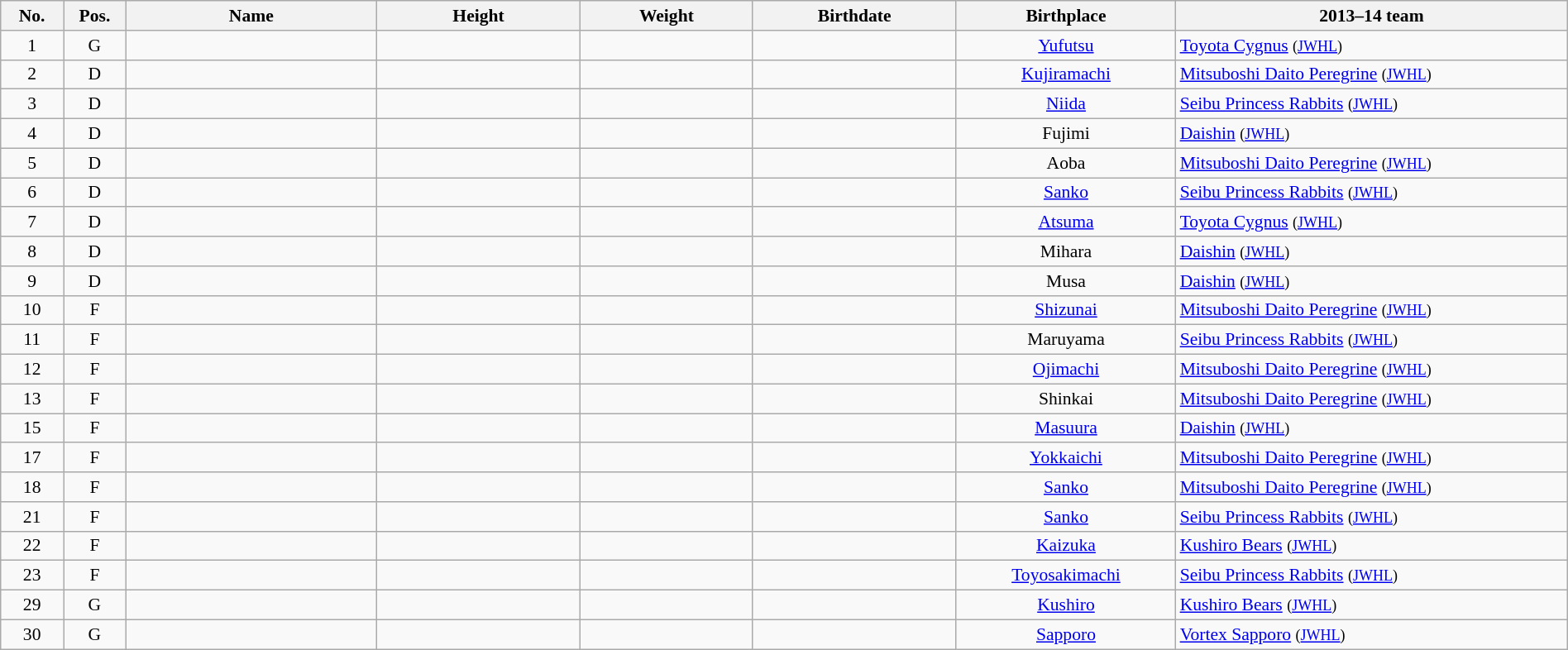<table width="100%" class="wikitable sortable" style="font-size: 90%; text-align: center;">
<tr>
<th style="width:  4%;">No.</th>
<th style="width:  4%;">Pos.</th>
<th style="width: 16%;">Name</th>
<th style="width: 13%;">Height</th>
<th style="width: 11%;">Weight</th>
<th style="width: 13%;">Birthdate</th>
<th style="width: 14%;">Birthplace</th>
<th style="width: 25%;">2013–14 team</th>
</tr>
<tr>
<td>1</td>
<td>G</td>
<td style="text-align:left;"></td>
<td></td>
<td></td>
<td style="text-align:right;"></td>
<td><a href='#'>Yufutsu</a></td>
<td style="text-align:left;"> <a href='#'>Toyota Cygnus</a> <small>(<a href='#'>JWHL</a>)</small></td>
</tr>
<tr>
<td>2</td>
<td>D</td>
<td style="text-align:left;"></td>
<td></td>
<td></td>
<td style="text-align:right;"></td>
<td><a href='#'>Kujiramachi</a></td>
<td style="text-align:left;"> <a href='#'>Mitsuboshi Daito Peregrine</a> <small>(<a href='#'>JWHL</a>)</small></td>
</tr>
<tr>
<td>3</td>
<td>D</td>
<td style="text-align:left;"></td>
<td></td>
<td></td>
<td style="text-align:right;"></td>
<td><a href='#'>Niida</a></td>
<td style="text-align:left;"> <a href='#'>Seibu Princess Rabbits</a> <small>(<a href='#'>JWHL</a>)</small></td>
</tr>
<tr>
<td>4</td>
<td>D</td>
<td style="text-align:left;"></td>
<td></td>
<td></td>
<td style="text-align:right;"></td>
<td>Fujimi</td>
<td style="text-align:left;"> <a href='#'>Daishin</a> <small>(<a href='#'>JWHL</a>)</small></td>
</tr>
<tr>
<td>5</td>
<td>D</td>
<td style="text-align:left;"></td>
<td></td>
<td></td>
<td style="text-align:right;"></td>
<td>Aoba</td>
<td style="text-align:left;"> <a href='#'>Mitsuboshi Daito Peregrine</a> <small>(<a href='#'>JWHL</a>)</small></td>
</tr>
<tr>
<td>6</td>
<td>D</td>
<td style="text-align:left;"></td>
<td></td>
<td></td>
<td style="text-align:right;"></td>
<td><a href='#'>Sanko</a></td>
<td style="text-align:left;"> <a href='#'>Seibu Princess Rabbits</a> <small>(<a href='#'>JWHL</a>)</small></td>
</tr>
<tr>
<td>7</td>
<td>D</td>
<td style="text-align:left;"></td>
<td></td>
<td></td>
<td style="text-align:right;"></td>
<td><a href='#'>Atsuma</a></td>
<td style="text-align:left;"> <a href='#'>Toyota Cygnus</a> <small>(<a href='#'>JWHL</a>)</small></td>
</tr>
<tr>
<td>8</td>
<td>D</td>
<td style="text-align:left;"></td>
<td></td>
<td></td>
<td style="text-align:right;"></td>
<td>Mihara</td>
<td style="text-align:left;"> <a href='#'>Daishin</a> <small>(<a href='#'>JWHL</a>)</small></td>
</tr>
<tr>
<td>9</td>
<td>D</td>
<td style="text-align:left;"></td>
<td></td>
<td></td>
<td style="text-align:right;"></td>
<td>Musa</td>
<td style="text-align:left;"> <a href='#'>Daishin</a> <small>(<a href='#'>JWHL</a>)</small></td>
</tr>
<tr>
<td>10</td>
<td>F</td>
<td style="text-align:left;"></td>
<td></td>
<td></td>
<td style="text-align:right;"></td>
<td><a href='#'>Shizunai</a></td>
<td style="text-align:left;"> <a href='#'>Mitsuboshi Daito Peregrine</a> <small>(<a href='#'>JWHL</a>)</small></td>
</tr>
<tr>
<td>11</td>
<td>F</td>
<td style="text-align:left;"></td>
<td></td>
<td></td>
<td style="text-align:right;"></td>
<td>Maruyama</td>
<td style="text-align:left;"> <a href='#'>Seibu Princess Rabbits</a> <small>(<a href='#'>JWHL</a>)</small></td>
</tr>
<tr>
<td>12</td>
<td>F</td>
<td style="text-align:left;"></td>
<td></td>
<td></td>
<td style="text-align:right;"></td>
<td><a href='#'>Ojimachi</a></td>
<td style="text-align:left;"> <a href='#'>Mitsuboshi Daito Peregrine</a> <small>(<a href='#'>JWHL</a>)</small></td>
</tr>
<tr>
<td>13</td>
<td>F</td>
<td style="text-align:left;"></td>
<td></td>
<td></td>
<td style="text-align:right;"></td>
<td>Shinkai</td>
<td style="text-align:left;"> <a href='#'>Mitsuboshi Daito Peregrine</a> <small>(<a href='#'>JWHL</a>)</small></td>
</tr>
<tr>
<td>15</td>
<td>F</td>
<td style="text-align:left;"></td>
<td></td>
<td></td>
<td style="text-align:right;"></td>
<td><a href='#'>Masuura</a></td>
<td style="text-align:left;"> <a href='#'>Daishin</a> <small>(<a href='#'>JWHL</a>)</small></td>
</tr>
<tr>
<td>17</td>
<td>F</td>
<td style="text-align:left;"></td>
<td></td>
<td></td>
<td style="text-align:right;"></td>
<td><a href='#'>Yokkaichi</a></td>
<td style="text-align:left;"> <a href='#'>Mitsuboshi Daito Peregrine</a> <small>(<a href='#'>JWHL</a>)</small></td>
</tr>
<tr>
<td>18</td>
<td>F</td>
<td style="text-align:left;"></td>
<td></td>
<td></td>
<td style="text-align:right;"></td>
<td><a href='#'>Sanko</a></td>
<td style="text-align:left;"> <a href='#'>Mitsuboshi Daito Peregrine</a> <small>(<a href='#'>JWHL</a>)</small></td>
</tr>
<tr>
<td>21</td>
<td>F</td>
<td style="text-align:left;"></td>
<td></td>
<td></td>
<td style="text-align:right;"></td>
<td><a href='#'>Sanko</a></td>
<td style="text-align:left;"> <a href='#'>Seibu Princess Rabbits</a> <small>(<a href='#'>JWHL</a>)</small></td>
</tr>
<tr>
<td>22</td>
<td>F</td>
<td style="text-align:left;"></td>
<td></td>
<td></td>
<td style="text-align:right;"></td>
<td><a href='#'>Kaizuka</a></td>
<td style="text-align:left;"> <a href='#'>Kushiro Bears</a> <small>(<a href='#'>JWHL</a>)</small></td>
</tr>
<tr>
<td>23</td>
<td>F</td>
<td style="text-align:left;"></td>
<td></td>
<td></td>
<td style="text-align:right;"></td>
<td><a href='#'>Toyosakimachi</a></td>
<td style="text-align:left;"> <a href='#'>Seibu Princess Rabbits</a> <small>(<a href='#'>JWHL</a>)</small></td>
</tr>
<tr>
<td>29</td>
<td>G</td>
<td style="text-align:left;"></td>
<td></td>
<td></td>
<td style="text-align:right;"></td>
<td><a href='#'>Kushiro</a></td>
<td style="text-align:left;"> <a href='#'>Kushiro Bears</a> <small>(<a href='#'>JWHL</a>)</small></td>
</tr>
<tr>
<td>30</td>
<td>G</td>
<td style="text-align:left;"></td>
<td></td>
<td></td>
<td style="text-align:right;"></td>
<td><a href='#'>Sapporo</a></td>
<td style="text-align:left;"> <a href='#'>Vortex Sapporo</a> <small>(<a href='#'>JWHL</a>)</small></td>
</tr>
</table>
